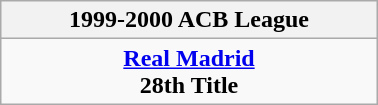<table class="wikitable" style="margin: 0 auto; width: 20%;">
<tr>
<th>1999-2000 ACB League</th>
</tr>
<tr>
<td align=center><strong><a href='#'>Real Madrid</a></strong><br><strong>28th Title</strong></td>
</tr>
</table>
